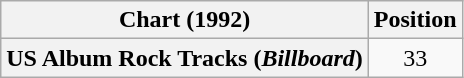<table class="wikitable plainrowheaders" style="text-align:center">
<tr>
<th>Chart (1992)</th>
<th>Position</th>
</tr>
<tr>
<th scope="row">US Album Rock Tracks (<em>Billboard</em>)</th>
<td>33</td>
</tr>
</table>
